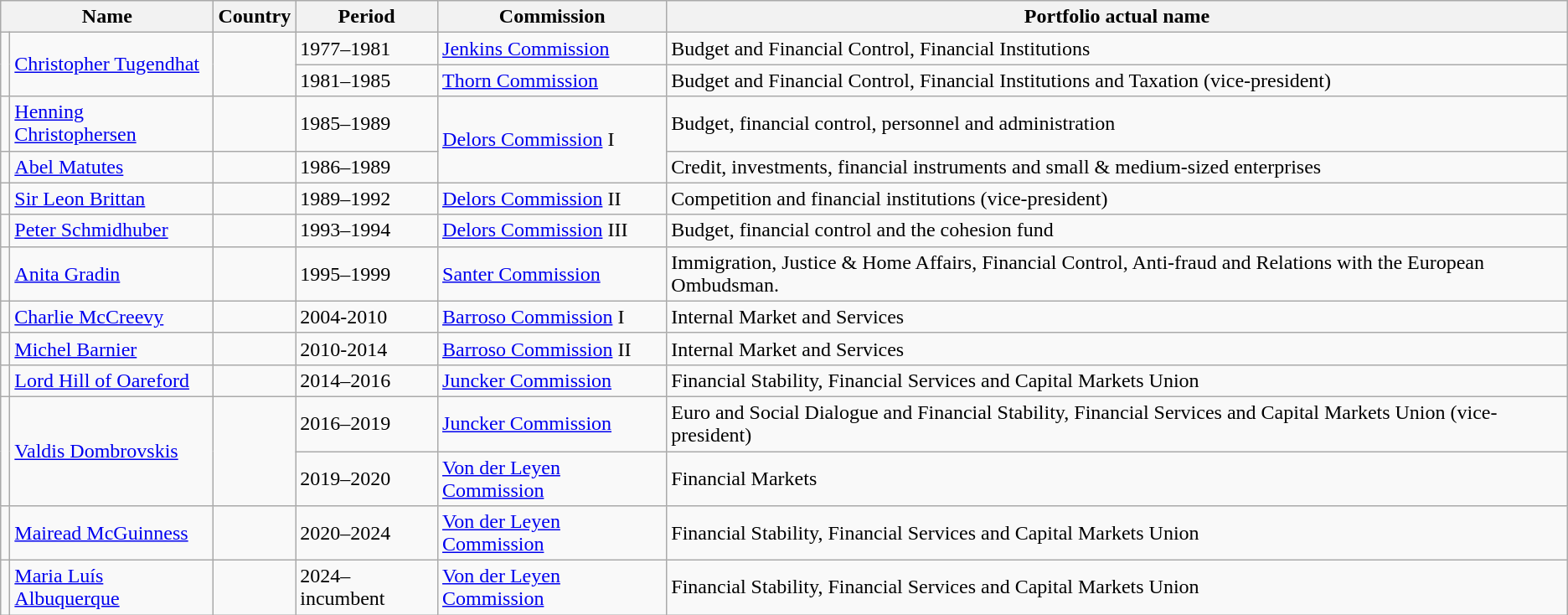<table class="wikitable">
<tr>
<th colspan=2>Name</th>
<th>Country</th>
<th>Period</th>
<th>Commission</th>
<th>Portfolio actual name</th>
</tr>
<tr>
<td rowspan="2"></td>
<td rowspan="2"><a href='#'>Christopher Tugendhat</a></td>
<td rowspan="2"></td>
<td>1977–1981</td>
<td><a href='#'>Jenkins Commission</a></td>
<td>Budget and Financial Control, Financial Institutions</td>
</tr>
<tr>
<td>1981–1985</td>
<td><a href='#'>Thorn Commission</a></td>
<td>Budget and Financial Control, Financial Institutions and Taxation (vice-president)</td>
</tr>
<tr>
<td></td>
<td><a href='#'>Henning Christophersen</a></td>
<td></td>
<td>1985–1989</td>
<td rowspan="2"><a href='#'>Delors Commission</a> I</td>
<td>Budget, financial control, personnel and administration</td>
</tr>
<tr>
<td></td>
<td><a href='#'>Abel Matutes</a></td>
<td></td>
<td>1986–1989</td>
<td>Credit, investments, financial instruments and small & medium-sized enterprises</td>
</tr>
<tr>
<td></td>
<td><a href='#'>Sir Leon Brittan</a></td>
<td></td>
<td>1989–1992</td>
<td><a href='#'>Delors Commission</a> II</td>
<td>Competition and financial institutions (vice-president)</td>
</tr>
<tr>
<td></td>
<td><a href='#'>Peter Schmidhuber</a></td>
<td></td>
<td>1993–1994</td>
<td><a href='#'>Delors Commission</a> III</td>
<td>Budget, financial control and the cohesion fund</td>
</tr>
<tr>
<td></td>
<td><a href='#'>Anita Gradin</a></td>
<td></td>
<td>1995–1999</td>
<td><a href='#'>Santer Commission</a></td>
<td>Immigration, Justice & Home Affairs, Financial Control, Anti-fraud and Relations with the European Ombudsman.</td>
</tr>
<tr>
<td></td>
<td><a href='#'>Charlie McCreevy</a></td>
<td></td>
<td>2004-2010</td>
<td><a href='#'>Barroso Commission</a> I</td>
<td>Internal Market and Services</td>
</tr>
<tr>
<td></td>
<td><a href='#'>Michel Barnier</a></td>
<td></td>
<td>2010-2014</td>
<td><a href='#'>Barroso Commission</a> II</td>
<td>Internal Market and Services</td>
</tr>
<tr>
<td></td>
<td><a href='#'>Lord Hill of Oareford</a></td>
<td></td>
<td>2014–2016</td>
<td><a href='#'>Juncker Commission</a></td>
<td>Financial Stability, Financial Services and Capital Markets Union</td>
</tr>
<tr>
<td rowspan="2"></td>
<td rowspan="2"><a href='#'>Valdis Dombrovskis</a></td>
<td rowspan="2"></td>
<td>2016–2019</td>
<td><a href='#'>Juncker Commission</a></td>
<td>Euro and Social Dialogue and Financial Stability, Financial Services and Capital Markets Union (vice-president)</td>
</tr>
<tr>
<td>2019–2020</td>
<td><a href='#'>Von der Leyen Commission</a></td>
<td>Financial Markets</td>
</tr>
<tr>
<td></td>
<td><a href='#'>Mairead McGuinness</a></td>
<td></td>
<td>2020–2024</td>
<td><a href='#'>Von der Leyen Commission</a></td>
<td>Financial Stability, Financial Services and Capital Markets Union</td>
</tr>
<tr>
<td></td>
<td><a href='#'>Maria Luís Albuquerque</a></td>
<td></td>
<td>2024–incumbent</td>
<td><a href='#'>Von der Leyen Commission</a></td>
<td>Financial Stability, Financial Services and Capital Markets Union</td>
</tr>
</table>
